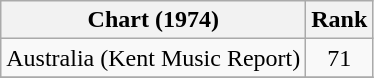<table class="wikitable">
<tr>
<th>Chart (1974)</th>
<th style="text-align:center;">Rank</th>
</tr>
<tr>
<td>Australia (Kent Music Report)</td>
<td style="text-align:center;">71</td>
</tr>
<tr>
</tr>
</table>
